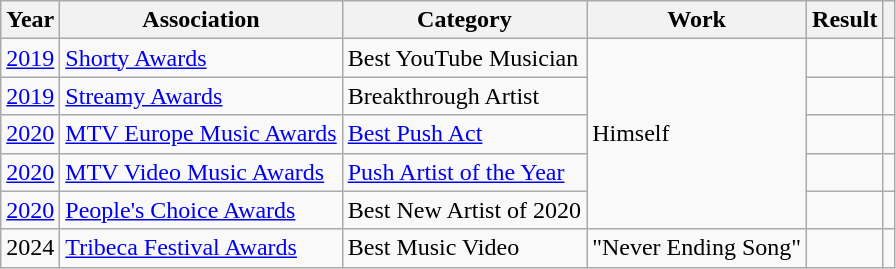<table class="wikitable">
<tr>
<th>Year</th>
<th>Association</th>
<th>Category</th>
<th>Work</th>
<th>Result</th>
<th></th>
</tr>
<tr>
<td><a href='#'>2019</a></td>
<td><a href='#'>Shorty Awards</a></td>
<td>Best YouTube Musician</td>
<td rowspan="5">Himself</td>
<td></td>
<td style="text-align:center;"></td>
</tr>
<tr>
<td><a href='#'>2019</a></td>
<td><a href='#'>Streamy Awards</a></td>
<td>Breakthrough Artist</td>
<td></td>
<td style="text-align:center;"></td>
</tr>
<tr>
<td><a href='#'>2020</a></td>
<td><a href='#'>MTV Europe Music Awards</a></td>
<td><a href='#'>Best Push Act</a></td>
<td></td>
<td style="text-align:center;"></td>
</tr>
<tr>
<td><a href='#'>2020</a></td>
<td><a href='#'>MTV Video Music Awards</a></td>
<td><a href='#'>Push Artist of the Year</a></td>
<td></td>
<td style="text-align:center;"></td>
</tr>
<tr>
<td><a href='#'>2020</a></td>
<td><a href='#'>People's Choice Awards</a></td>
<td>Best New Artist of 2020</td>
<td></td>
<td style="text-align:center;"></td>
</tr>
<tr>
<td>2024</td>
<td><a href='#'>Tribeca Festival Awards</a></td>
<td>Best Music Video</td>
<td>"Never Ending Song"</td>
<td></td>
<td style="text-align:center;"></td>
</tr>
</table>
